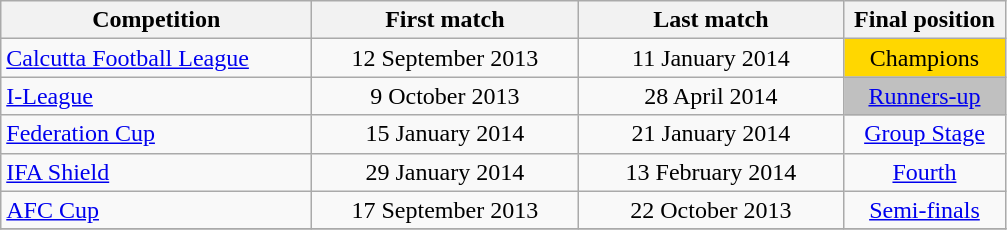<table class="wikitable" style="text-align:center;">
<tr>
<th style="text-align:center; width:200px;">Competition</th>
<th style="text-align:center; width:170px;">First match</th>
<th style="text-align:center; width:170px;">Last match</th>
<th style="text-align:center; width:100px;">Final position</th>
</tr>
<tr>
<td style="text-align:left;"><a href='#'>Calcutta Football League</a></td>
<td>12 September 2013</td>
<td>11 January 2014</td>
<td bgcolor="gold">Champions</td>
</tr>
<tr>
<td style="text-align:left;"><a href='#'>I-League</a></td>
<td>9 October 2013</td>
<td>28 April 2014</td>
<td bgcolor="silver"><a href='#'>Runners-up</a></td>
</tr>
<tr>
<td style="text-align:left;"><a href='#'>Federation Cup</a></td>
<td>15 January 2014</td>
<td>21 January 2014</td>
<td><a href='#'>Group Stage</a></td>
</tr>
<tr>
<td style="text-align:left;"><a href='#'>IFA Shield</a></td>
<td>29 January 2014</td>
<td>13 February 2014</td>
<td><a href='#'>Fourth</a></td>
</tr>
<tr>
<td style="text-align:left;"><a href='#'>AFC Cup</a></td>
<td>17 September 2013</td>
<td>22 October 2013</td>
<td><a href='#'>Semi-finals</a></td>
</tr>
<tr>
</tr>
</table>
